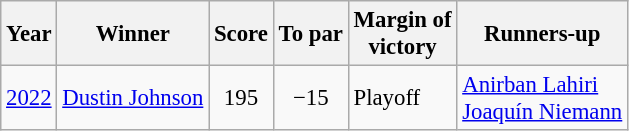<table class="wikitable" style="font-size:95%">
<tr>
<th>Year</th>
<th>Winner</th>
<th>Score</th>
<th>To par</th>
<th>Margin of<br>victory</th>
<th>Runners-up</th>
</tr>
<tr>
<td><a href='#'>2022</a></td>
<td> <a href='#'>Dustin Johnson</a></td>
<td align=center>195</td>
<td align=center>−15</td>
<td>Playoff</td>
<td> <a href='#'>Anirban Lahiri</a><br> <a href='#'>Joaquín Niemann</a></td>
</tr>
</table>
